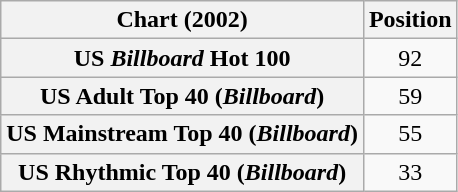<table class="wikitable sortable plainrowheaders" style="text-align:center">
<tr>
<th scope="col">Chart (2002)</th>
<th scope="col">Position</th>
</tr>
<tr>
<th scope="row">US <em>Billboard</em> Hot 100</th>
<td>92</td>
</tr>
<tr>
<th scope="row">US Adult Top 40 (<em>Billboard</em>)</th>
<td>59</td>
</tr>
<tr>
<th scope="row">US Mainstream Top 40 (<em>Billboard</em>)</th>
<td>55</td>
</tr>
<tr>
<th scope="row">US Rhythmic Top 40 (<em>Billboard</em>)</th>
<td>33</td>
</tr>
</table>
